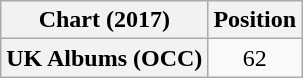<table class="wikitable plainrowheaders" style="text-align:center">
<tr>
<th scope="col">Chart (2017)</th>
<th scope="col">Position</th>
</tr>
<tr>
<th scope="row">UK Albums (OCC)</th>
<td>62</td>
</tr>
</table>
